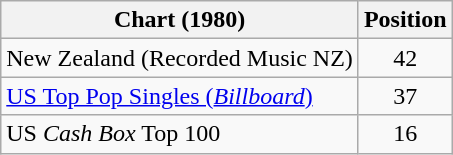<table class="wikitable sortable">
<tr>
<th>Chart (1980)</th>
<th>Position</th>
</tr>
<tr>
<td>New Zealand (Recorded Music NZ)</td>
<td style="text-align:center;">42</td>
</tr>
<tr>
<td><a href='#'>US Top Pop Singles (<em>Billboard</em>)</a></td>
<td align="center">37</td>
</tr>
<tr>
<td>US <em>Cash Box</em> Top 100</td>
<td style="text-align:center;">16</td>
</tr>
</table>
